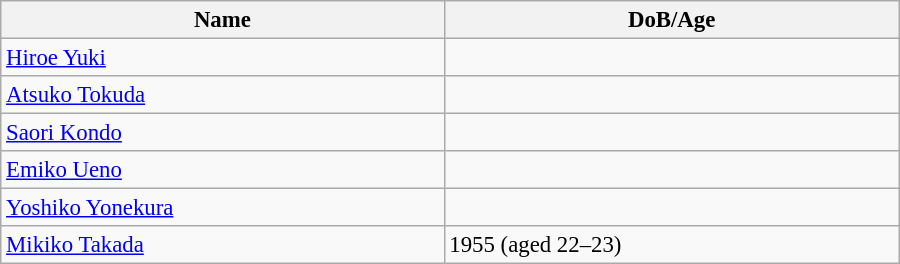<table class="wikitable" style="width:600px; font-size:95%;">
<tr>
<th align="left">Name</th>
<th align="left">DoB/Age</th>
</tr>
<tr>
<td align="left"><a href='#'>Hiroe Yuki</a></td>
<td align="left"></td>
</tr>
<tr>
<td align="left"><a href='#'>Atsuko Tokuda</a></td>
<td align="left"></td>
</tr>
<tr>
<td align="left"><a href='#'>Saori Kondo</a></td>
<td align="left"></td>
</tr>
<tr>
<td align="left"><a href='#'>Emiko Ueno</a></td>
<td align="left"></td>
</tr>
<tr>
<td align="left"><a href='#'>Yoshiko Yonekura</a></td>
<td align="left"></td>
</tr>
<tr>
<td align="left"><a href='#'>Mikiko Takada</a></td>
<td align="left">1955 (aged 22–23)</td>
</tr>
</table>
